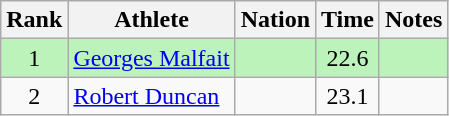<table class="wikitable sortable" style="text-align:center">
<tr>
<th>Rank</th>
<th>Athlete</th>
<th>Nation</th>
<th>Time</th>
<th>Notes</th>
</tr>
<tr bgcolor=bbf3bb>
<td>1</td>
<td align=left><a href='#'>Georges Malfait</a></td>
<td align=left></td>
<td>22.6</td>
<td></td>
</tr>
<tr>
<td>2</td>
<td align=left><a href='#'>Robert Duncan</a></td>
<td align=left></td>
<td>23.1</td>
<td></td>
</tr>
</table>
